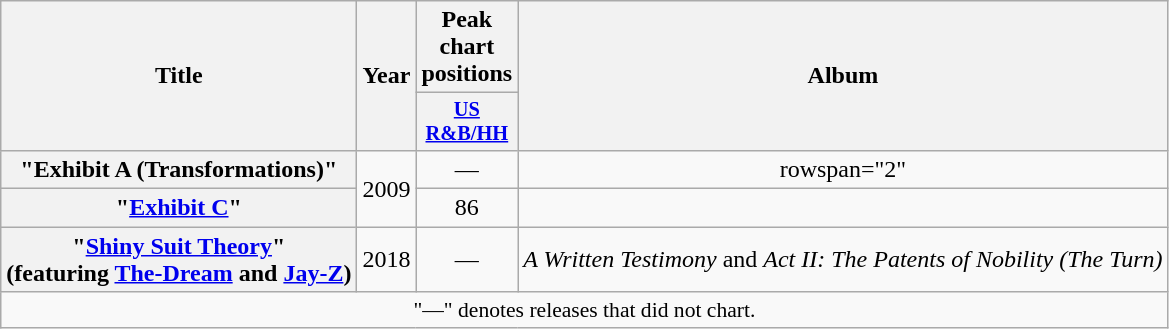<table class="wikitable plainrowheaders" style="text-align:center;">
<tr>
<th scope="col" rowspan="2">Title</th>
<th scope="col" rowspan="2">Year</th>
<th scope="col" colspan="1">Peak chart positions</th>
<th scope="col" rowspan="2">Album</th>
</tr>
<tr>
<th scope="col" style="width:3em;font-size:85%;"><a href='#'>US<br>R&B/HH</a><br></th>
</tr>
<tr>
<th scope="row">"Exhibit A (Transformations)"</th>
<td rowspan="2">2009</td>
<td>—</td>
<td>rowspan="2" </td>
</tr>
<tr>
<th scope="row">"<a href='#'>Exhibit C</a>"</th>
<td>86</td>
</tr>
<tr>
<th scope="row">"<a href='#'>Shiny Suit Theory</a>"<br><span>(featuring <a href='#'>The-Dream</a> and <a href='#'>Jay-Z</a>)</span></th>
<td>2018</td>
<td>—</td>
<td><em>A Written Testimony</em> and <em>Act II: The Patents of Nobility (The Turn)</em></td>
</tr>
<tr>
<td colspan="7" style="font-size:90%">"—" denotes releases that did not chart.</td>
</tr>
</table>
